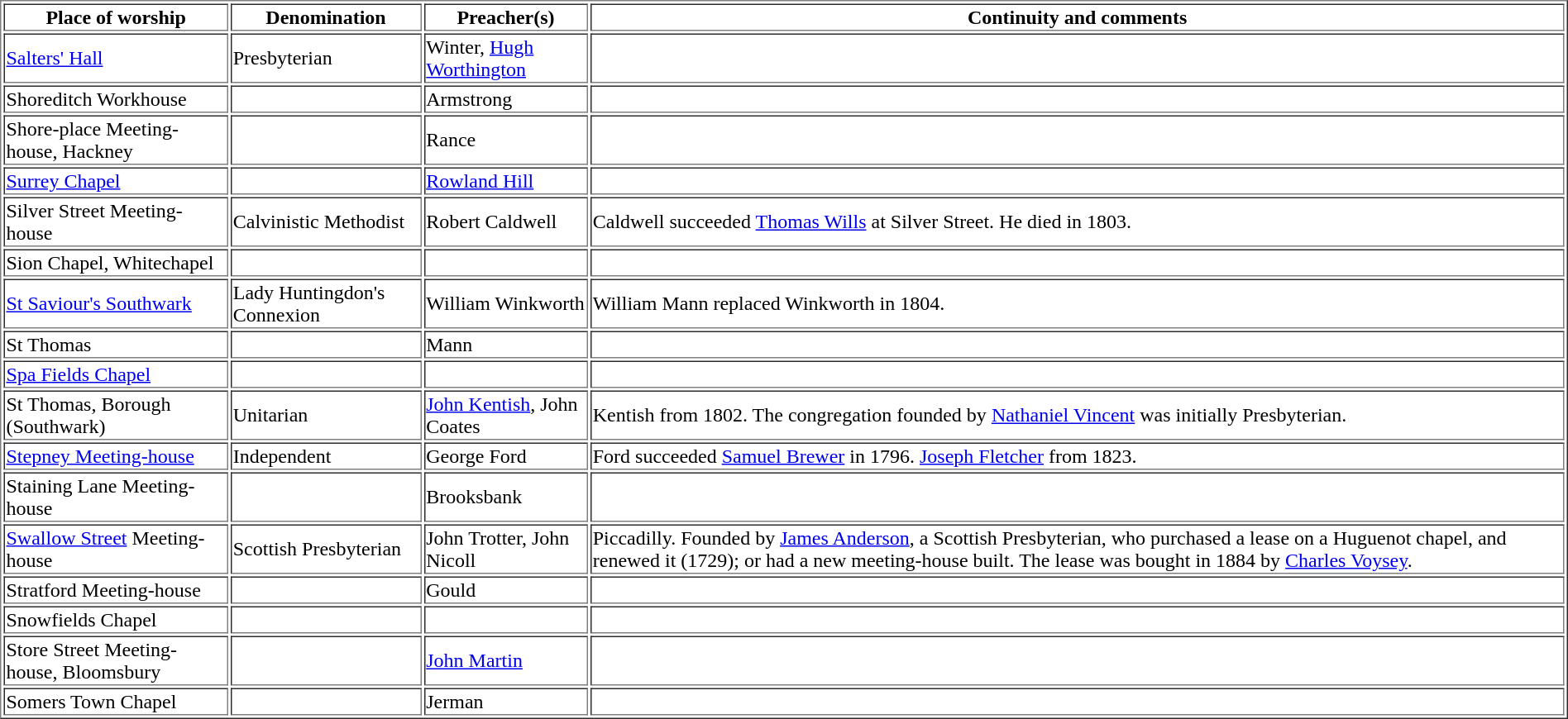<table border=1>
<tr>
<th>Place of worship</th>
<th>Denomination</th>
<th>Preacher(s)</th>
<th>Continuity and comments</th>
</tr>
<tr>
<td><a href='#'>Salters' Hall</a></td>
<td>Presbyterian</td>
<td>Winter, <a href='#'>Hugh Worthington</a></td>
<td></td>
</tr>
<tr>
<td>Shoreditch Workhouse</td>
<td></td>
<td>Armstrong</td>
<td></td>
</tr>
<tr>
<td>Shore-place Meeting-house, Hackney</td>
<td></td>
<td>Rance</td>
<td></td>
</tr>
<tr>
<td><a href='#'>Surrey Chapel</a></td>
<td></td>
<td><a href='#'>Rowland Hill</a></td>
<td></td>
</tr>
<tr>
<td>Silver Street Meeting-house</td>
<td>Calvinistic Methodist</td>
<td>Robert Caldwell</td>
<td>Caldwell succeeded <a href='#'>Thomas Wills</a> at Silver Street. He died in 1803.</td>
</tr>
<tr>
<td>Sion Chapel, Whitechapel</td>
<td></td>
<td></td>
<td></td>
</tr>
<tr>
<td><a href='#'>St Saviour's Southwark</a></td>
<td>Lady Huntingdon's Connexion</td>
<td>William Winkworth</td>
<td>William Mann replaced Winkworth in 1804.</td>
</tr>
<tr>
<td>St Thomas</td>
<td></td>
<td>Mann</td>
<td></td>
</tr>
<tr>
<td><a href='#'>Spa Fields Chapel</a></td>
<td></td>
<td></td>
<td></td>
</tr>
<tr>
<td>St Thomas, Borough (Southwark)</td>
<td>Unitarian</td>
<td><a href='#'>John Kentish</a>, John Coates</td>
<td>Kentish from 1802. The congregation founded by <a href='#'>Nathaniel Vincent</a> was initially Presbyterian.</td>
</tr>
<tr>
<td><a href='#'>Stepney Meeting-house</a></td>
<td>Independent</td>
<td>George Ford</td>
<td>Ford succeeded <a href='#'>Samuel Brewer</a> in 1796. <a href='#'>Joseph Fletcher</a> from 1823.</td>
</tr>
<tr>
<td>Staining Lane Meeting-house</td>
<td></td>
<td>Brooksbank</td>
<td></td>
</tr>
<tr>
<td><a href='#'>Swallow Street</a> Meeting-house</td>
<td>Scottish Presbyterian</td>
<td>John Trotter, John Nicoll</td>
<td>Piccadilly. Founded by <a href='#'>James Anderson</a>, a Scottish Presbyterian, who purchased a lease on a Huguenot chapel, and renewed it (1729); or had a new meeting-house built. The lease was bought in 1884 by <a href='#'>Charles Voysey</a>.</td>
</tr>
<tr>
<td>Stratford Meeting-house</td>
<td></td>
<td>Gould</td>
<td></td>
</tr>
<tr>
<td>Snowfields Chapel</td>
<td></td>
<td></td>
<td></td>
</tr>
<tr>
<td>Store Street Meeting-house, Bloomsbury</td>
<td></td>
<td><a href='#'>John Martin</a></td>
<td></td>
</tr>
<tr>
<td>Somers Town Chapel</td>
<td></td>
<td>Jerman</td>
<td></td>
</tr>
</table>
